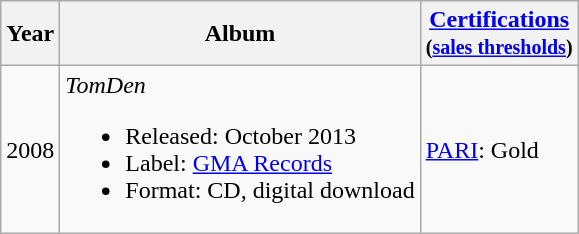<table class="wikitable">
<tr>
<th>Year</th>
<th>Album</th>
<th><a href='#'>Certifications</a><br><small>(<a href='#'>sales thresholds</a>)</small></th>
</tr>
<tr>
<td>2008</td>
<td><em>TomDen</em><br><ul><li>Released: October 2013</li><li>Label: <a href='#'>GMA Records</a></li><li>Format: CD, digital download</li></ul></td>
<td><a href='#'>PARI</a>: Gold</td>
</tr>
</table>
